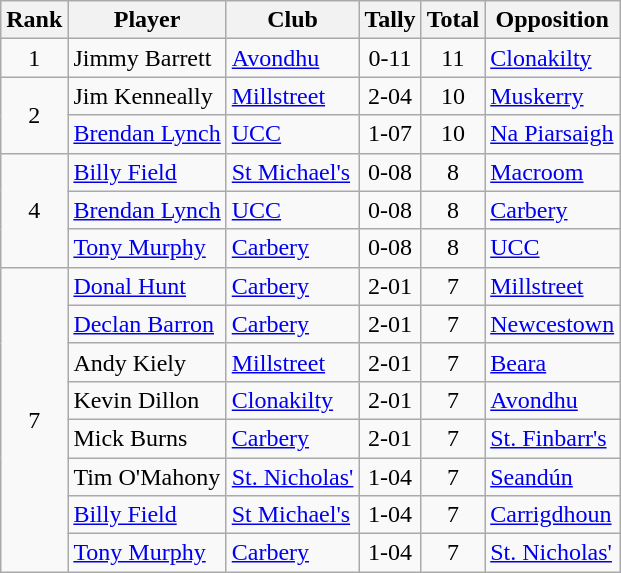<table class="wikitable">
<tr>
<th>Rank</th>
<th>Player</th>
<th>Club</th>
<th>Tally</th>
<th>Total</th>
<th>Opposition</th>
</tr>
<tr>
<td rowspan="1" style="text-align:center;">1</td>
<td>Jimmy Barrett</td>
<td><a href='#'>Avondhu</a></td>
<td align=center>0-11</td>
<td align=center>11</td>
<td><a href='#'>Clonakilty</a></td>
</tr>
<tr>
<td rowspan="2" style="text-align:center;">2</td>
<td>Jim Kenneally</td>
<td><a href='#'>Millstreet</a></td>
<td align=center>2-04</td>
<td align=center>10</td>
<td><a href='#'>Muskerry</a></td>
</tr>
<tr>
<td><a href='#'>Brendan Lynch</a></td>
<td><a href='#'>UCC</a></td>
<td align=center>1-07</td>
<td align=center>10</td>
<td><a href='#'>Na Piarsaigh</a></td>
</tr>
<tr>
<td rowspan="3" style="text-align:center;">4</td>
<td><a href='#'>Billy Field</a></td>
<td><a href='#'>St Michael's</a></td>
<td align=center>0-08</td>
<td align=center>8</td>
<td><a href='#'>Macroom</a></td>
</tr>
<tr>
<td><a href='#'>Brendan Lynch</a></td>
<td><a href='#'>UCC</a></td>
<td align=center>0-08</td>
<td align=center>8</td>
<td><a href='#'>Carbery</a></td>
</tr>
<tr>
<td><a href='#'>Tony Murphy</a></td>
<td><a href='#'>Carbery</a></td>
<td align=center>0-08</td>
<td align=center>8</td>
<td><a href='#'>UCC</a></td>
</tr>
<tr>
<td rowspan="8" style="text-align:center;">7</td>
<td><a href='#'>Donal Hunt</a></td>
<td><a href='#'>Carbery</a></td>
<td align=center>2-01</td>
<td align=center>7</td>
<td><a href='#'>Millstreet</a></td>
</tr>
<tr>
<td><a href='#'>Declan Barron</a></td>
<td><a href='#'>Carbery</a></td>
<td align=center>2-01</td>
<td align=center>7</td>
<td><a href='#'>Newcestown</a></td>
</tr>
<tr>
<td>Andy Kiely</td>
<td><a href='#'>Millstreet</a></td>
<td align=center>2-01</td>
<td align=center>7</td>
<td><a href='#'>Beara</a></td>
</tr>
<tr>
<td>Kevin Dillon</td>
<td><a href='#'>Clonakilty</a></td>
<td align=center>2-01</td>
<td align=center>7</td>
<td><a href='#'>Avondhu</a></td>
</tr>
<tr>
<td>Mick Burns</td>
<td><a href='#'>Carbery</a></td>
<td align=center>2-01</td>
<td align=center>7</td>
<td><a href='#'>St. Finbarr's</a></td>
</tr>
<tr>
<td>Tim O'Mahony</td>
<td><a href='#'>St. Nicholas'</a></td>
<td align=center>1-04</td>
<td align=center>7</td>
<td><a href='#'>Seandún</a></td>
</tr>
<tr>
<td><a href='#'>Billy Field</a></td>
<td><a href='#'>St Michael's</a></td>
<td align=center>1-04</td>
<td align=center>7</td>
<td><a href='#'>Carrigdhoun</a></td>
</tr>
<tr>
<td><a href='#'>Tony Murphy</a></td>
<td><a href='#'>Carbery</a></td>
<td align=center>1-04</td>
<td align=center>7</td>
<td><a href='#'>St. Nicholas'</a></td>
</tr>
</table>
